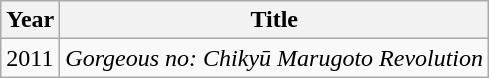<table class="wikitable">
<tr>
<th>Year</th>
<th>Title</th>
</tr>
<tr>
<td>2011</td>
<td><em>Gorgeous no: Chikyū Marugoto Revolution</em></td>
</tr>
</table>
